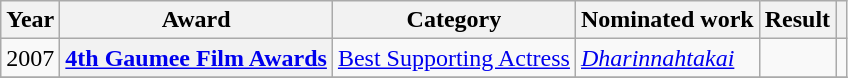<table class="wikitable plainrowheaders sortable">
<tr>
<th scope="col">Year</th>
<th scope="col">Award</th>
<th scope="col">Category</th>
<th scope="col">Nominated work</th>
<th scope="col">Result</th>
<th scope="col" class="unsortable"></th>
</tr>
<tr>
<td>2007</td>
<th scope="row"><a href='#'>4th Gaumee Film Awards</a></th>
<td><a href='#'>Best Supporting Actress</a></td>
<td><em><a href='#'>Dharinnahtakai</a></em></td>
<td></td>
<td style="text-align:center;"></td>
</tr>
<tr>
</tr>
</table>
